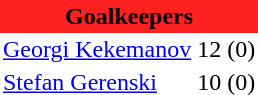<table class="toccolours" border="0" cellpadding="2" cellspacing="0" align="left" style="margin:0.5em;">
<tr>
<th colspan="4" align="center" bgcolor="#FF2020"><span>Goalkeepers</span></th>
</tr>
<tr>
<td> <a href='#'>Georgi Kekemanov</a></td>
<td>12</td>
<td>(0)</td>
</tr>
<tr>
<td> <a href='#'>Stefan Gerenski</a></td>
<td>10</td>
<td>(0)</td>
</tr>
<tr>
</tr>
</table>
